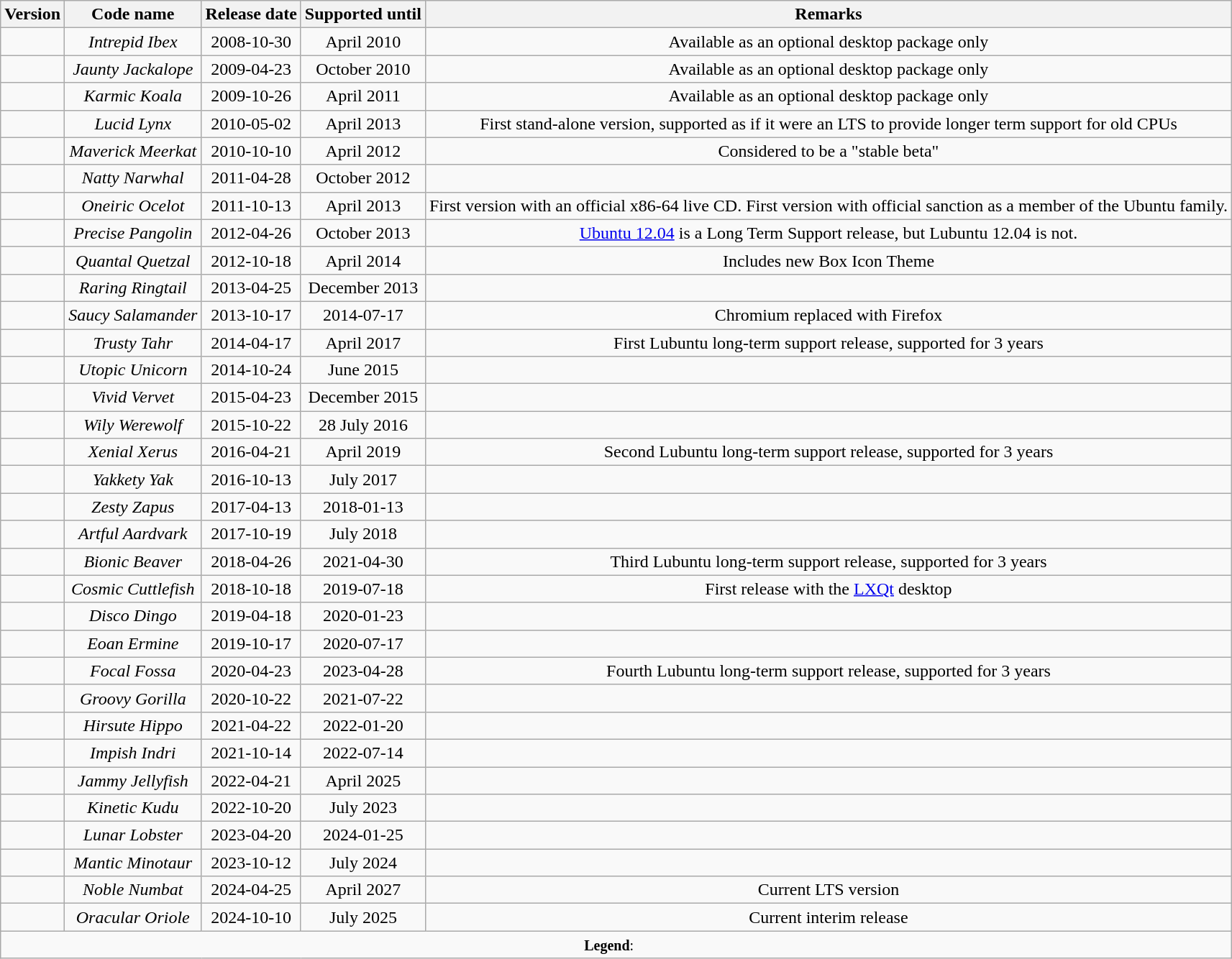<table class="wikitable sortable" style=text-align:center>
<tr>
<th>Version</th>
<th>Code name</th>
<th>Release date</th>
<th>Supported until</th>
<th>Remarks</th>
</tr>
<tr>
<td></td>
<td><em>Intrepid Ibex</em></td>
<td>2008-10-30</td>
<td>April 2010</td>
<td>Available as an optional desktop package only</td>
</tr>
<tr>
<td></td>
<td><em>Jaunty Jackalope</em></td>
<td>2009-04-23</td>
<td>October 2010</td>
<td>Available as an optional desktop package only</td>
</tr>
<tr>
<td></td>
<td><em>Karmic Koala</em></td>
<td>2009-10-26</td>
<td>April 2011</td>
<td>Available as an optional desktop package only</td>
</tr>
<tr>
<td></td>
<td><em>Lucid Lynx</em></td>
<td>2010-05-02</td>
<td>April 2013</td>
<td>First stand-alone version, supported as if it were an LTS to provide longer term support for old CPUs</td>
</tr>
<tr>
<td></td>
<td><em>Maverick Meerkat</em></td>
<td>2010-10-10</td>
<td>April 2012</td>
<td>Considered to be a "stable beta"</td>
</tr>
<tr>
<td></td>
<td><em>Natty Narwhal</em></td>
<td>2011-04-28</td>
<td>October 2012</td>
<td></td>
</tr>
<tr>
<td></td>
<td><em>Oneiric Ocelot</em></td>
<td>2011-10-13</td>
<td>April 2013</td>
<td>First version with an official x86-64 live CD. First version with official sanction as a member of the Ubuntu family.</td>
</tr>
<tr>
<td></td>
<td><em>Precise Pangolin</em></td>
<td>2012-04-26</td>
<td>October 2013</td>
<td><a href='#'>Ubuntu 12.04</a> is a Long Term Support release, but Lubuntu 12.04 is not.</td>
</tr>
<tr>
<td></td>
<td><em>Quantal Quetzal</em></td>
<td>2012-10-18</td>
<td>April 2014</td>
<td>Includes new Box Icon Theme</td>
</tr>
<tr>
<td></td>
<td><em>Raring Ringtail</em></td>
<td>2013-04-25</td>
<td>December 2013</td>
<td></td>
</tr>
<tr>
<td></td>
<td><em>Saucy Salamander</em></td>
<td>2013-10-17</td>
<td>2014-07-17</td>
<td>Chromium replaced with Firefox</td>
</tr>
<tr>
<td></td>
<td><em>Trusty Tahr</em></td>
<td>2014-04-17</td>
<td>April 2017</td>
<td>First Lubuntu long-term support release, supported for 3 years</td>
</tr>
<tr>
<td></td>
<td><em>Utopic Unicorn</em></td>
<td>2014-10-24</td>
<td>June 2015</td>
<td></td>
</tr>
<tr>
<td></td>
<td><em>Vivid Vervet</em></td>
<td>2015-04-23</td>
<td>December 2015</td>
<td></td>
</tr>
<tr>
<td></td>
<td><em>Wily Werewolf</em></td>
<td>2015-10-22</td>
<td>28 July 2016</td>
<td></td>
</tr>
<tr>
<td></td>
<td><em>Xenial Xerus</em></td>
<td>2016-04-21</td>
<td>April 2019</td>
<td>Second Lubuntu long-term support release, supported for 3 years</td>
</tr>
<tr>
<td></td>
<td><em>Yakkety Yak</em></td>
<td>2016-10-13</td>
<td>July 2017</td>
<td></td>
</tr>
<tr>
<td></td>
<td><em>Zesty Zapus</em></td>
<td>2017-04-13</td>
<td>2018-01-13</td>
<td></td>
</tr>
<tr>
<td></td>
<td><em>Artful Aardvark</em></td>
<td>2017-10-19</td>
<td>July 2018</td>
<td></td>
</tr>
<tr>
<td></td>
<td><em>Bionic Beaver</em></td>
<td>2018-04-26</td>
<td>2021-04-30</td>
<td>Third Lubuntu long-term support release, supported for 3 years</td>
</tr>
<tr>
<td></td>
<td><em>Cosmic Cuttlefish</em></td>
<td>2018-10-18</td>
<td>2019-07-18</td>
<td>First release with the <a href='#'>LXQt</a> desktop</td>
</tr>
<tr>
<td></td>
<td><em>Disco Dingo</em></td>
<td>2019-04-18</td>
<td>2020-01-23</td>
<td></td>
</tr>
<tr>
<td></td>
<td><em>Eoan Ermine</em></td>
<td>2019-10-17</td>
<td>2020-07-17</td>
<td></td>
</tr>
<tr>
<td></td>
<td><em>Focal Fossa</em></td>
<td>2020-04-23</td>
<td>2023-04-28</td>
<td>Fourth Lubuntu long-term support release, supported for 3 years</td>
</tr>
<tr>
<td></td>
<td><em>Groovy Gorilla</em></td>
<td>2020-10-22</td>
<td>2021-07-22</td>
<td></td>
</tr>
<tr>
<td></td>
<td><em>Hirsute Hippo</em></td>
<td>2021-04-22</td>
<td>2022-01-20</td>
<td></td>
</tr>
<tr>
<td></td>
<td><em>Impish Indri</em></td>
<td>2021-10-14</td>
<td>2022-07-14</td>
<td></td>
</tr>
<tr>
<td></td>
<td><em>Jammy Jellyfish</em></td>
<td>2022-04-21</td>
<td>April 2025</td>
<td></td>
</tr>
<tr>
<td></td>
<td><em>Kinetic Kudu</em></td>
<td>2022-10-20</td>
<td>July 2023</td>
<td></td>
</tr>
<tr>
<td></td>
<td><em>Lunar Lobster</em></td>
<td>2023-04-20</td>
<td>2024-01-25</td>
<td></td>
</tr>
<tr>
<td></td>
<td><em>Mantic Minotaur</em></td>
<td>2023-10-12</td>
<td>July 2024</td>
<td></td>
</tr>
<tr>
<td></td>
<td><em>Noble Numbat</em></td>
<td>2024-04-25</td>
<td>April 2027</td>
<td>Current LTS version</td>
</tr>
<tr>
<td></td>
<td style="white-space:nowrap"><em>Oracular Oriole</em></td>
<td>2024-10-10</td>
<td>July 2025</td>
<td>Current interim release</td>
</tr>
<tr>
<td colspan=5><small><strong>Legend</strong>:    </small></td>
</tr>
</table>
